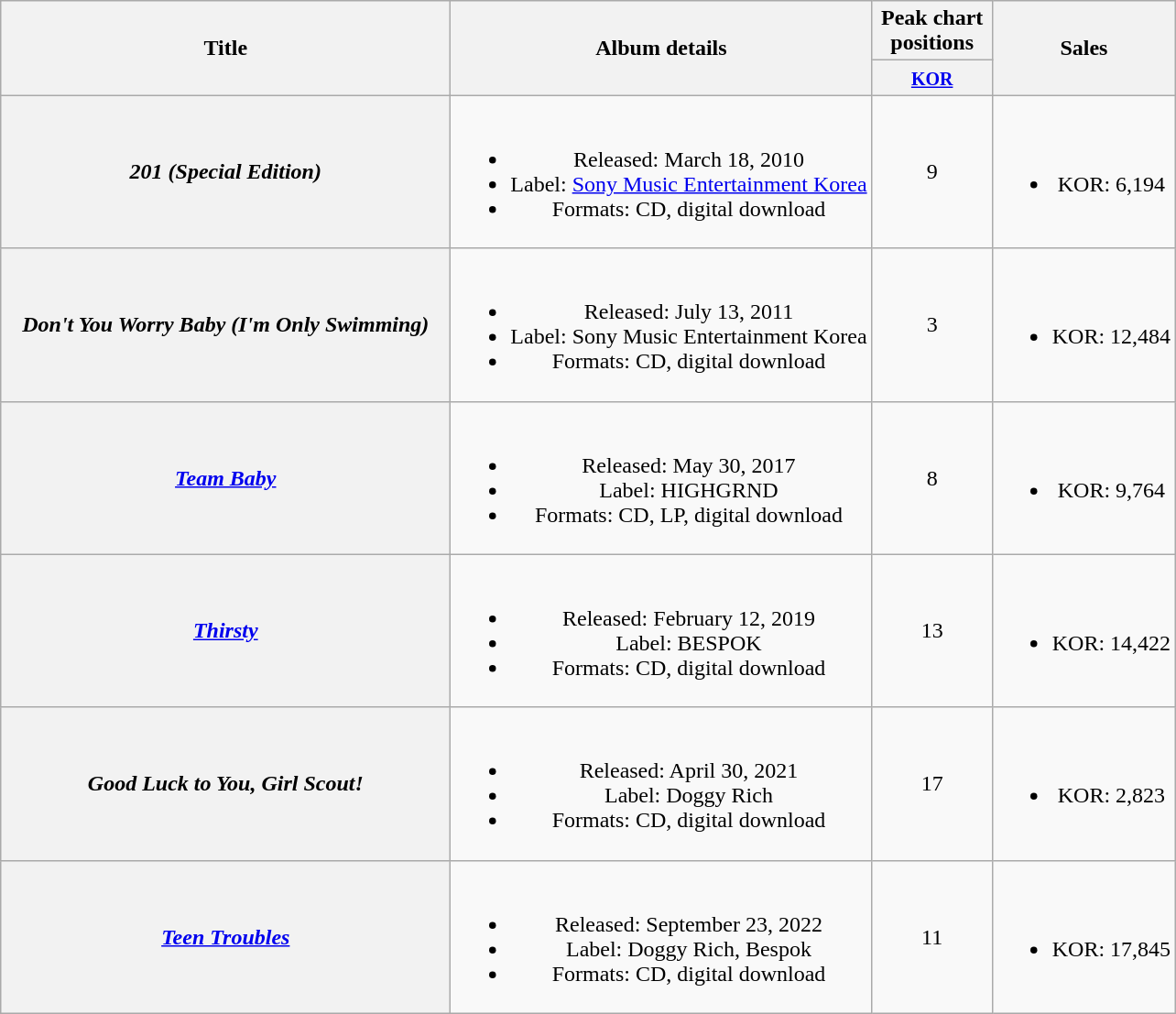<table class="wikitable plainrowheaders" style="text-align:center;">
<tr>
<th scope="col" rowspan="2" style="width:20em;">Title</th>
<th scope="col" rowspan="2">Album details</th>
<th scope="col" colspan="1" style="width:5em;">Peak chart positions</th>
<th scope="col" rowspan="2">Sales</th>
</tr>
<tr>
<th><small><a href='#'>KOR</a></small><br></th>
</tr>
<tr>
<th scope="row"><em>201 (Special Edition)</em></th>
<td><br><ul><li>Released: March 18, 2010</li><li>Label: <a href='#'>Sony Music Entertainment Korea</a></li><li>Formats: CD, digital download</li></ul></td>
<td>9</td>
<td><br><ul><li>KOR: 6,194</li></ul></td>
</tr>
<tr>
<th scope="row"><em>Don't You Worry Baby (I'm Only Swimming)</em></th>
<td><br><ul><li>Released: July 13, 2011</li><li>Label: Sony Music Entertainment Korea</li><li>Formats: CD, digital download</li></ul></td>
<td>3</td>
<td><br><ul><li>KOR: 12,484</li></ul></td>
</tr>
<tr>
<th scope="row"><em><a href='#'>Team Baby</a></em></th>
<td><br><ul><li>Released: May 30, 2017</li><li>Label: HIGHGRND</li><li>Formats: CD, LP, digital download</li></ul></td>
<td>8</td>
<td><br><ul><li>KOR: 9,764</li></ul></td>
</tr>
<tr>
<th scope="row"><em><a href='#'>Thirsty</a></em></th>
<td><br><ul><li>Released: February 12, 2019</li><li>Label: BESPOK</li><li>Formats: CD, digital download</li></ul></td>
<td>13</td>
<td><br><ul><li>KOR: 14,422</li></ul></td>
</tr>
<tr>
<th scope="row"><em>Good Luck to You, Girl Scout!</em></th>
<td><br><ul><li>Released: April 30, 2021</li><li>Label: Doggy Rich</li><li>Formats: CD, digital download</li></ul></td>
<td>17</td>
<td><br><ul><li>KOR: 2,823</li></ul></td>
</tr>
<tr>
<th scope="row"><em><a href='#'>Teen Troubles</a></em></th>
<td><br><ul><li>Released: September 23, 2022</li><li>Label: Doggy Rich, Bespok</li><li>Formats: CD, digital download</li></ul></td>
<td>11</td>
<td><br><ul><li>KOR: 17,845</li></ul></td>
</tr>
</table>
